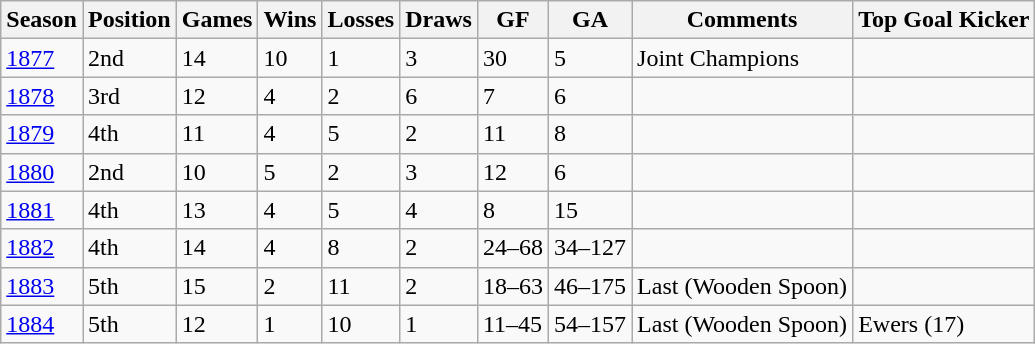<table class="wikitable">
<tr>
<th>Season</th>
<th>Position</th>
<th>Games</th>
<th>Wins</th>
<th>Losses</th>
<th>Draws</th>
<th>GF</th>
<th>GA</th>
<th>Comments</th>
<th>Top Goal Kicker</th>
</tr>
<tr>
<td><a href='#'>1877</a></td>
<td>2nd</td>
<td>14</td>
<td>10</td>
<td>1</td>
<td>3</td>
<td>30</td>
<td>5</td>
<td>Joint Champions</td>
<td></td>
</tr>
<tr>
<td><a href='#'>1878</a></td>
<td>3rd</td>
<td>12</td>
<td>4</td>
<td>2</td>
<td>6</td>
<td>7</td>
<td>6</td>
<td></td>
<td></td>
</tr>
<tr>
<td><a href='#'>1879</a></td>
<td>4th</td>
<td>11</td>
<td>4</td>
<td>5</td>
<td>2</td>
<td>11</td>
<td>8</td>
<td></td>
<td></td>
</tr>
<tr>
<td><a href='#'>1880</a></td>
<td>2nd</td>
<td>10</td>
<td>5</td>
<td>2</td>
<td>3</td>
<td>12</td>
<td>6</td>
<td></td>
<td></td>
</tr>
<tr>
<td><a href='#'>1881</a></td>
<td>4th</td>
<td>13</td>
<td>4</td>
<td>5</td>
<td>4</td>
<td>8</td>
<td>15</td>
<td></td>
<td></td>
</tr>
<tr>
<td><a href='#'>1882</a></td>
<td>4th</td>
<td>14</td>
<td>4</td>
<td>8</td>
<td>2</td>
<td>24–68</td>
<td>34–127</td>
<td></td>
<td></td>
</tr>
<tr>
<td><a href='#'>1883</a></td>
<td>5th</td>
<td>15</td>
<td>2</td>
<td>11</td>
<td>2</td>
<td>18–63</td>
<td>46–175</td>
<td>Last (Wooden Spoon)</td>
<td></td>
</tr>
<tr>
<td><a href='#'>1884</a></td>
<td>5th</td>
<td>12</td>
<td>1</td>
<td>10</td>
<td>1</td>
<td>11–45</td>
<td>54–157</td>
<td>Last (Wooden Spoon)</td>
<td>Ewers (17)</td>
</tr>
</table>
